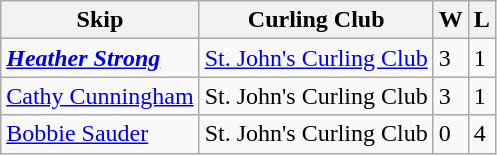<table class="wikitable">
<tr>
<th>Skip</th>
<th>Curling Club</th>
<th>W</th>
<th>L</th>
</tr>
<tr>
<td><strong><em><a href='#'>Heather Strong</a></em></strong></td>
<td><a href='#'>St. John's Curling Club</a></td>
<td>3</td>
<td>1</td>
</tr>
<tr>
<td><a href='#'>Cathy Cunningham</a></td>
<td>St. John's Curling Club</td>
<td>3</td>
<td>1</td>
</tr>
<tr>
<td><a href='#'>Bobbie Sauder</a></td>
<td>St. John's Curling Club</td>
<td>0</td>
<td>4</td>
</tr>
</table>
